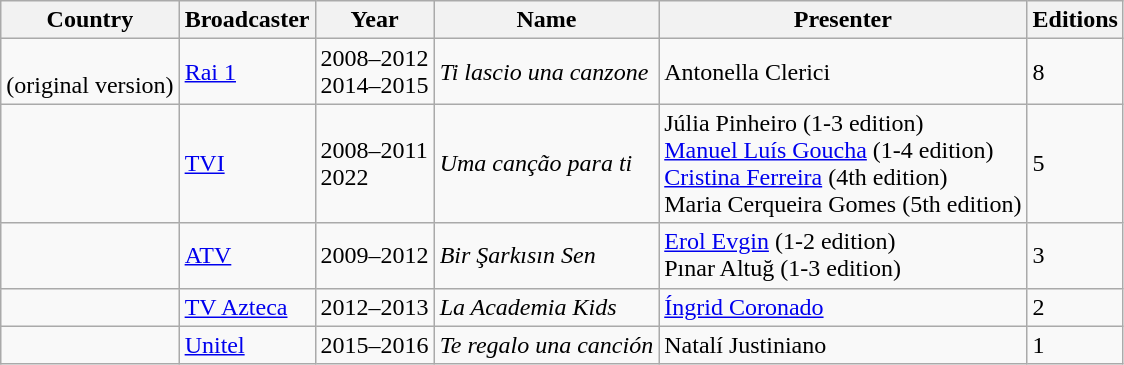<table class="wikitable">
<tr>
<th>Country</th>
<th>Broadcaster</th>
<th>Year</th>
<th>Name</th>
<th>Presenter</th>
<th>Editions</th>
</tr>
<tr>
<td><strong></strong><br>(original version)</td>
<td><a href='#'>Rai 1</a></td>
<td>2008–2012<br>2014–2015</td>
<td><em>Ti lascio una canzone</em></td>
<td>Antonella Clerici</td>
<td>8</td>
</tr>
<tr>
<td><strong></strong></td>
<td><a href='#'>TVI</a></td>
<td>2008–2011<br>2022</td>
<td><em>Uma canção para ti</em></td>
<td>Júlia Pinheiro (1-3 edition)<br><a href='#'>Manuel Luís Goucha</a> (1-4 edition)<br><a href='#'>Cristina Ferreira</a> (4th edition)<br>Maria Cerqueira Gomes (5th edition)</td>
<td>5</td>
</tr>
<tr>
<td><strong></strong></td>
<td><a href='#'>ATV</a></td>
<td>2009–2012</td>
<td><em>Bir Şarkısın Sen</em></td>
<td><a href='#'>Erol Evgin</a> (1-2 edition)<br>Pınar Altuğ (1-3 edition)</td>
<td>3</td>
</tr>
<tr>
<td><strong></strong></td>
<td><a href='#'>TV Azteca</a></td>
<td>2012–2013</td>
<td><em>La Academia Kids</em></td>
<td><a href='#'>Íngrid Coronado</a></td>
<td>2</td>
</tr>
<tr>
<td><strong></strong></td>
<td><a href='#'>Unitel</a></td>
<td>2015–2016</td>
<td><em>Te regalo una canción</em></td>
<td>Natalí Justiniano</td>
<td>1</td>
</tr>
</table>
